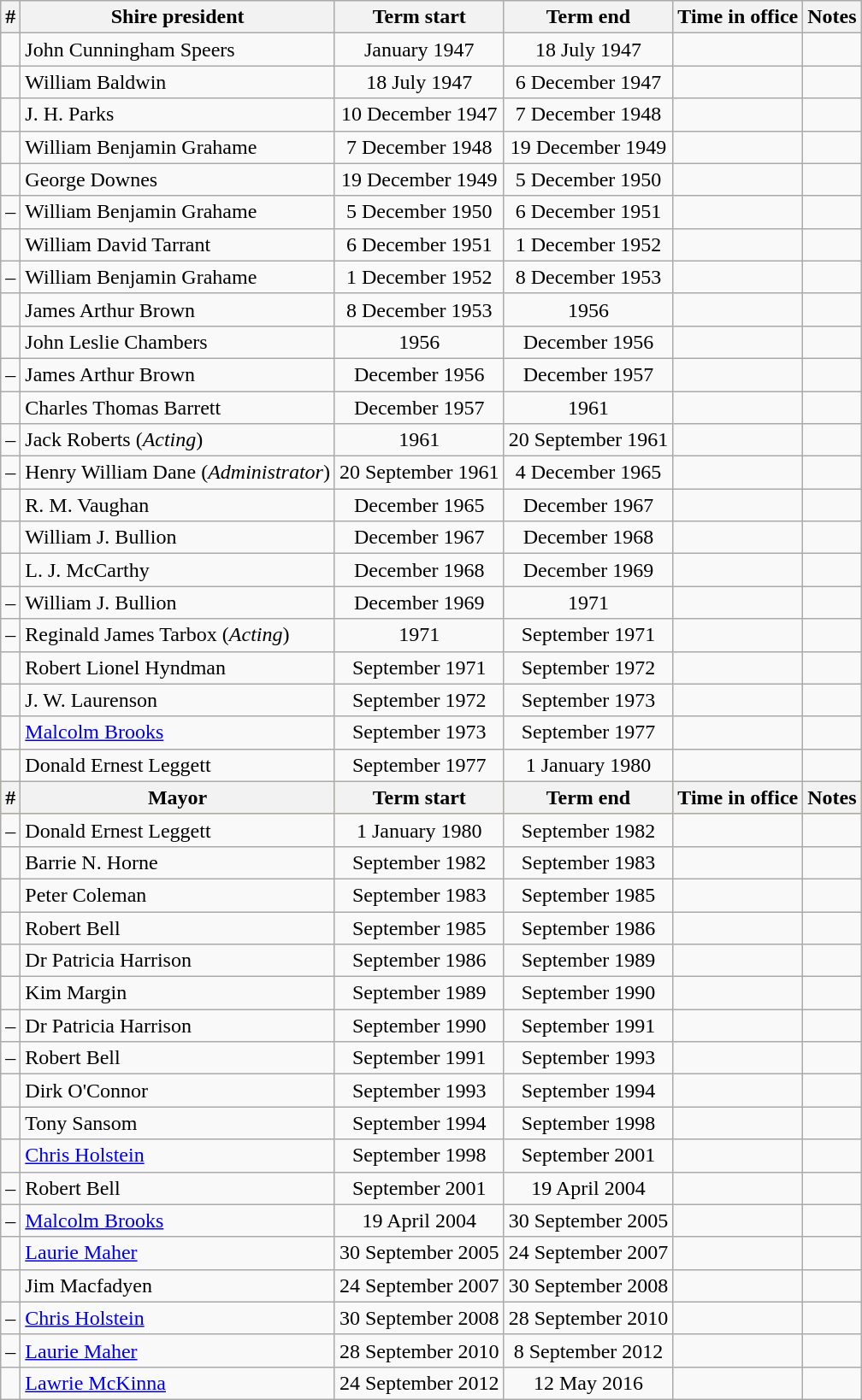<table class="wikitable sortable">
<tr>
<th>#</th>
<th>Shire president</th>
<th>Term start</th>
<th>Term end</th>
<th>Time in office</th>
<th>Notes</th>
</tr>
<tr>
<td align=center></td>
<td>John Cunningham Speers</td>
<td align=center>January 1947</td>
<td align=center>18 July 1947</td>
<td align=right></td>
<td></td>
</tr>
<tr>
<td align=center></td>
<td>William Baldwin</td>
<td align=center>18 July 1947</td>
<td align=center>6 December 1947</td>
<td align=right></td>
<td></td>
</tr>
<tr>
<td align=center></td>
<td>J. H. Parks</td>
<td align=center>10 December 1947</td>
<td align=center>7 December 1948</td>
<td align=right></td>
<td></td>
</tr>
<tr>
<td align=center></td>
<td>William Benjamin Grahame</td>
<td align=center>7 December 1948</td>
<td align=center>19 December 1949</td>
<td align=right></td>
<td></td>
</tr>
<tr>
<td align=center></td>
<td>George Downes</td>
<td align=center>19 December 1949</td>
<td align=center>5 December 1950</td>
<td align=right></td>
<td></td>
</tr>
<tr>
<td align=center>–</td>
<td>William Benjamin Grahame</td>
<td align=center>5 December 1950</td>
<td align=center>6 December 1951</td>
<td align=right></td>
<td></td>
</tr>
<tr>
<td align=center></td>
<td>William David Tarrant</td>
<td align=center>6 December 1951</td>
<td align=center>1 December 1952</td>
<td align=right></td>
<td></td>
</tr>
<tr>
<td align=center>–</td>
<td>William Benjamin Grahame</td>
<td align=center>1 December 1952</td>
<td align=center>8 December 1953</td>
<td align=right></td>
<td></td>
</tr>
<tr>
<td align=center></td>
<td>James Arthur Brown</td>
<td align=center>8 December 1953</td>
<td align=center>1956</td>
<td></td>
<td></td>
</tr>
<tr>
<td align=center></td>
<td>John Leslie Chambers</td>
<td align=center>1956</td>
<td align=center>December 1956</td>
<td></td>
<td></td>
</tr>
<tr>
<td align=center>–</td>
<td>James Arthur Brown</td>
<td align=center>December 1956</td>
<td align=center>December 1957</td>
<td></td>
<td></td>
</tr>
<tr>
<td align=center></td>
<td>Charles Thomas Barrett</td>
<td align=center>December 1957</td>
<td align=center>1961</td>
<td></td>
<td></td>
</tr>
<tr>
<td align=center>–</td>
<td>Jack Roberts (<em>Acting</em>)</td>
<td align=center>1961</td>
<td align=center>20 September 1961</td>
<td></td>
<td></td>
</tr>
<tr>
<td align=center>–</td>
<td>Henry William Dane (<em>Administrator</em>)</td>
<td align=center>20 September 1961</td>
<td align=center>4 December 1965</td>
<td align=right></td>
<td></td>
</tr>
<tr>
<td align=center></td>
<td>R. M. Vaughan</td>
<td align=center>December 1965</td>
<td align=center>December 1967</td>
<td></td>
<td></td>
</tr>
<tr>
<td align=center></td>
<td>William J. Bullion</td>
<td align=center>December 1967</td>
<td align=center>December 1968</td>
<td></td>
<td></td>
</tr>
<tr>
<td align=center></td>
<td>L. J. McCarthy</td>
<td align=center>December 1968</td>
<td align=center>December 1969</td>
<td></td>
<td></td>
</tr>
<tr>
<td align=center>–</td>
<td>William J. Bullion</td>
<td align=center>December 1969</td>
<td align=center>1971</td>
<td></td>
<td></td>
</tr>
<tr>
<td align=center>–</td>
<td>Reginald James Tarbox (<em>Acting</em>)</td>
<td align=center>1971</td>
<td align=center>September 1971</td>
<td></td>
<td></td>
</tr>
<tr>
<td align=center></td>
<td>Robert Lionel Hyndman</td>
<td align=center>September 1971</td>
<td align=center>September 1972</td>
<td></td>
<td></td>
</tr>
<tr>
<td align=center></td>
<td>J. W. Laurenson</td>
<td align=center>September 1972</td>
<td align=center>September 1973</td>
<td></td>
<td></td>
</tr>
<tr>
<td align=center></td>
<td><a href='#'>Malcolm Brooks</a></td>
<td align=center>September 1973</td>
<td align=center>September 1977</td>
<td></td>
<td></td>
</tr>
<tr>
<td align=center></td>
<td>Donald Ernest Leggett</td>
<td align=center>September 1977</td>
<td align=center>1 January 1980</td>
<td></td>
<td></td>
</tr>
<tr bgcolor="#FFCC33">
<th>#</th>
<th>Mayor</th>
<th>Term start</th>
<th>Term end</th>
<th>Time in office</th>
<th>Notes</th>
</tr>
<tr>
<td align=center>–</td>
<td>Donald Ernest Leggett</td>
<td align=center>1 January 1980</td>
<td align=center>September 1982</td>
<td></td>
<td></td>
</tr>
<tr>
<td align=center></td>
<td>Barrie N. Horne</td>
<td align=center>September 1982</td>
<td align=center>September 1983</td>
<td></td>
<td></td>
</tr>
<tr>
<td align=center></td>
<td>Peter Coleman</td>
<td align=center>September 1983</td>
<td align=center>September 1985</td>
<td></td>
<td></td>
</tr>
<tr>
<td align=center></td>
<td>Robert Bell</td>
<td align=center>September 1985</td>
<td align=center>September 1986</td>
<td></td>
<td></td>
</tr>
<tr>
<td align=center></td>
<td>Dr Patricia Harrison</td>
<td align=center>September 1986</td>
<td align=center>September 1989</td>
<td></td>
<td></td>
</tr>
<tr>
<td align=center></td>
<td>Kim Margin</td>
<td align=center>September 1989</td>
<td align=center>September 1990</td>
<td></td>
<td></td>
</tr>
<tr>
<td align=center>–</td>
<td>Dr Patricia Harrison</td>
<td align=center>September 1990</td>
<td align=center>September 1991</td>
<td></td>
<td></td>
</tr>
<tr>
<td align=center>–</td>
<td>Robert Bell</td>
<td align=center>September 1991</td>
<td align=center>September 1993</td>
<td></td>
<td></td>
</tr>
<tr>
<td align=center></td>
<td>Dirk O'Connor</td>
<td align=center>September 1993</td>
<td align=center>September 1994</td>
<td></td>
<td></td>
</tr>
<tr>
<td align=center></td>
<td>Tony Sansom</td>
<td align=center>September 1994</td>
<td align=center>September 1998</td>
<td></td>
<td></td>
</tr>
<tr>
<td align=center></td>
<td><a href='#'>Chris Holstein</a></td>
<td align=center>September 1998</td>
<td align=center>September 2001</td>
<td></td>
<td></td>
</tr>
<tr>
<td align=center>–</td>
<td>Robert Bell</td>
<td align=center>September 2001</td>
<td align=center>19 April 2004</td>
<td></td>
<td></td>
</tr>
<tr>
<td align=center>–</td>
<td><a href='#'>Malcolm Brooks</a></td>
<td align=center>19 April 2004</td>
<td align=center>30 September 2005</td>
<td align=right></td>
<td></td>
</tr>
<tr>
<td align=center></td>
<td><a href='#'>Laurie Maher</a></td>
<td align=center>30 September 2005</td>
<td align=center>24 September 2007</td>
<td align=right></td>
<td></td>
</tr>
<tr>
<td align=center></td>
<td>Jim Macfadyen</td>
<td align=center>24 September 2007</td>
<td align=center>30 September 2008</td>
<td align=right></td>
<td></td>
</tr>
<tr>
<td align=center>–</td>
<td><a href='#'>Chris Holstein</a></td>
<td align=center>30 September 2008</td>
<td align=center>28 September 2010</td>
<td align=right></td>
<td></td>
</tr>
<tr>
<td align=center>–</td>
<td><a href='#'>Laurie Maher</a></td>
<td align=center>28 September 2010</td>
<td align=center>8 September 2012</td>
<td align=right></td>
<td></td>
</tr>
<tr>
<td align=center></td>
<td><a href='#'>Lawrie McKinna</a></td>
<td align=center>24 September 2012</td>
<td align=center>12 May 2016</td>
<td align=right></td>
<td></td>
</tr>
</table>
